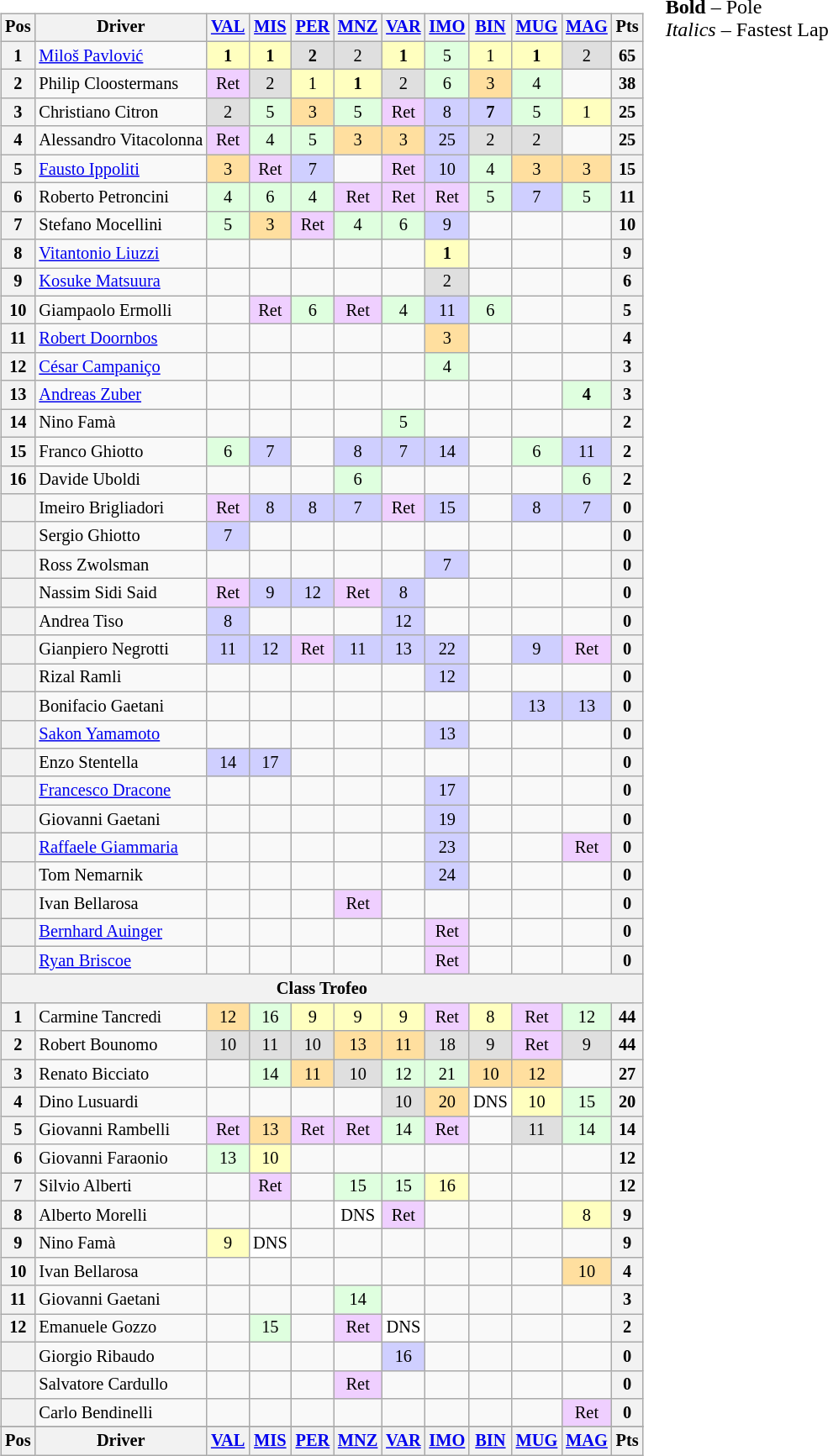<table>
<tr>
<td><br><table class="wikitable" style="font-size: 85%; text-align:center">
<tr valign="top">
<th valign="middle">Pos</th>
<th valign="middle">Driver</th>
<th><a href='#'>VAL</a></th>
<th><a href='#'>MIS</a></th>
<th><a href='#'>PER</a></th>
<th><a href='#'>MNZ</a></th>
<th><a href='#'>VAR</a></th>
<th><a href='#'>IMO</a></th>
<th><a href='#'>BIN</a></th>
<th><a href='#'>MUG</a></th>
<th><a href='#'>MAG</a></th>
<th valign="middle">Pts</th>
</tr>
<tr>
<th>1</th>
<td align=left> <a href='#'>Miloš Pavlović</a></td>
<td style="background:#FFFFBF;"><strong>1</strong></td>
<td style="background:#FFFFBF;"><strong>1</strong></td>
<td style="background:#DFDFDF;"><strong>2</strong></td>
<td style="background:#DFDFDF;">2</td>
<td style="background:#FFFFBF;"><strong>1</strong></td>
<td style="background:#DFFFDF;">5</td>
<td style="background:#FFFFBF;">1</td>
<td style="background:#FFFFBF;"><strong>1</strong></td>
<td style="background:#DFDFDF;">2</td>
<th>65</th>
</tr>
<tr>
<th>2</th>
<td align=left> Philip Cloostermans</td>
<td style="background:#EFCFFF;">Ret</td>
<td style="background:#DFDFDF;">2</td>
<td style="background:#FFFFBF;">1</td>
<td style="background:#FFFFBF;"><strong>1</strong></td>
<td style="background:#DFDFDF;">2</td>
<td style="background:#DFFFDF;">6</td>
<td style="background:#FFDF9F;">3</td>
<td style="background:#DFFFDF;">4</td>
<td></td>
<th>38</th>
</tr>
<tr>
<th>3</th>
<td align=left> Christiano Citron</td>
<td style="background:#DFDFDF;">2</td>
<td style="background:#DFFFDF;">5</td>
<td style="background:#FFDF9F;">3</td>
<td style="background:#DFFFDF;">5</td>
<td style="background:#EFCFFF;">Ret</td>
<td style="background:#CFCFFF;">8</td>
<td style="background:#CFCFFF;"><strong>7</strong></td>
<td style="background:#DFFFDF;">5</td>
<td style="background:#FFFFBF;">1</td>
<th>25</th>
</tr>
<tr>
<th>4</th>
<td align=left> Alessandro Vitacolonna</td>
<td style="background:#EFCFFF;">Ret</td>
<td style="background:#DFFFDF;">4</td>
<td style="background:#DFFFDF;">5</td>
<td style="background:#FFDF9F;">3</td>
<td style="background:#FFDF9F;">3</td>
<td style="background:#CFCFFF;">25</td>
<td style="background:#DFDFDF;">2</td>
<td style="background:#DFDFDF;">2</td>
<td></td>
<th>25</th>
</tr>
<tr>
<th>5</th>
<td align=left> <a href='#'>Fausto Ippoliti</a></td>
<td style="background:#FFDF9F;">3</td>
<td style="background:#EFCFFF;">Ret</td>
<td style="background:#CFCFFF;">7</td>
<td></td>
<td style="background:#EFCFFF;">Ret</td>
<td style="background:#CFCFFF;">10</td>
<td style="background:#DFFFDF;">4</td>
<td style="background:#FFDF9F;">3</td>
<td style="background:#FFDF9F;">3</td>
<th>15</th>
</tr>
<tr>
<th>6</th>
<td align=left> Roberto Petroncini</td>
<td style="background:#DFFFDF;">4</td>
<td style="background:#DFFFDF;">6</td>
<td style="background:#DFFFDF;">4</td>
<td style="background:#EFCFFF;">Ret</td>
<td style="background:#EFCFFF;">Ret</td>
<td style="background:#EFCFFF;">Ret</td>
<td style="background:#DFFFDF;">5</td>
<td style="background:#CFCFFF;">7</td>
<td style="background:#DFFFDF;">5</td>
<th>11</th>
</tr>
<tr>
<th>7</th>
<td align=left> Stefano Mocellini</td>
<td style="background:#DFFFDF;">5</td>
<td style="background:#FFDF9F;">3</td>
<td style="background:#EFCFFF;">Ret</td>
<td style="background:#DFFFDF;">4</td>
<td style="background:#DFFFDF;">6</td>
<td style="background:#CFCFFF;">9</td>
<td></td>
<td></td>
<td></td>
<th>10</th>
</tr>
<tr>
<th>8</th>
<td align=left> <a href='#'>Vitantonio Liuzzi</a></td>
<td></td>
<td></td>
<td></td>
<td></td>
<td></td>
<td style="background:#FFFFBF;"><strong>1</strong></td>
<td></td>
<td></td>
<td></td>
<th>9</th>
</tr>
<tr>
<th>9</th>
<td align=left> <a href='#'>Kosuke Matsuura</a></td>
<td></td>
<td></td>
<td></td>
<td></td>
<td></td>
<td style="background:#DFDFDF;">2</td>
<td></td>
<td></td>
<td></td>
<th>6</th>
</tr>
<tr>
<th>10</th>
<td align=left> Giampaolo Ermolli</td>
<td></td>
<td style="background:#EFCFFF;">Ret</td>
<td style="background:#DFFFDF;">6</td>
<td style="background:#EFCFFF;">Ret</td>
<td style="background:#DFFFDF;">4</td>
<td style="background:#CFCFFF;">11</td>
<td style="background:#DFFFDF;">6</td>
<td></td>
<td></td>
<th>5</th>
</tr>
<tr>
<th>11</th>
<td align=left> <a href='#'>Robert Doornbos</a></td>
<td></td>
<td></td>
<td></td>
<td></td>
<td></td>
<td style="background:#FFDF9F;">3</td>
<td></td>
<td></td>
<td></td>
<th>4</th>
</tr>
<tr>
<th>12</th>
<td align=left> <a href='#'>César Campaniço</a></td>
<td></td>
<td></td>
<td></td>
<td></td>
<td></td>
<td style="background:#DFFFDF;">4</td>
<td></td>
<td></td>
<td></td>
<th>3</th>
</tr>
<tr>
<th>13</th>
<td align=left> <a href='#'>Andreas Zuber</a></td>
<td></td>
<td></td>
<td></td>
<td></td>
<td></td>
<td></td>
<td></td>
<td></td>
<td style="background:#DFFFDF;"><strong>4</strong></td>
<th>3</th>
</tr>
<tr>
<th>14</th>
<td align=left> Nino Famà</td>
<td></td>
<td></td>
<td></td>
<td></td>
<td style="background:#DFFFDF;">5</td>
<td></td>
<td></td>
<td></td>
<td></td>
<th>2</th>
</tr>
<tr>
<th>15</th>
<td align=left> Franco Ghiotto</td>
<td style="background:#DFFFDF;">6</td>
<td style="background:#CFCFFF;">7</td>
<td></td>
<td style="background:#CFCFFF;">8</td>
<td style="background:#CFCFFF;">7</td>
<td style="background:#CFCFFF;">14</td>
<td></td>
<td style="background:#DFFFDF;">6</td>
<td style="background:#CFCFFF;">11</td>
<th>2</th>
</tr>
<tr>
<th>16</th>
<td align=left> Davide Uboldi</td>
<td></td>
<td></td>
<td></td>
<td style="background:#DFFFDF;">6</td>
<td></td>
<td></td>
<td></td>
<td></td>
<td style="background:#DFFFDF;">6</td>
<th>2</th>
</tr>
<tr>
<th></th>
<td align=left> Imeiro Brigliadori</td>
<td style="background:#EFCFFF;">Ret</td>
<td style="background:#CFCFFF;">8</td>
<td style="background:#CFCFFF;">8</td>
<td style="background:#CFCFFF;">7</td>
<td style="background:#EFCFFF;">Ret</td>
<td style="background:#CFCFFF;">15</td>
<td></td>
<td style="background:#CFCFFF;">8</td>
<td style="background:#CFCFFF;">7</td>
<th>0</th>
</tr>
<tr>
<th></th>
<td align=left> Sergio Ghiotto</td>
<td style="background:#CFCFFF;">7</td>
<td></td>
<td></td>
<td></td>
<td></td>
<td></td>
<td></td>
<td></td>
<td></td>
<th>0</th>
</tr>
<tr>
<th></th>
<td align=left> Ross Zwolsman</td>
<td></td>
<td></td>
<td></td>
<td></td>
<td></td>
<td style="background:#CFCFFF;">7</td>
<td></td>
<td></td>
<td></td>
<th>0</th>
</tr>
<tr>
<th></th>
<td align=left> Nassim Sidi Said</td>
<td style="background:#EFCFFF;">Ret</td>
<td style="background:#CFCFFF;">9</td>
<td style="background:#CFCFFF;">12</td>
<td style="background:#EFCFFF;">Ret</td>
<td style="background:#CFCFFF;">8</td>
<td></td>
<td></td>
<td></td>
<td></td>
<th>0</th>
</tr>
<tr>
<th></th>
<td align=left> Andrea Tiso</td>
<td style="background:#CFCFFF;">8</td>
<td></td>
<td></td>
<td></td>
<td style="background:#CFCFFF;">12</td>
<td></td>
<td></td>
<td></td>
<td></td>
<th>0</th>
</tr>
<tr>
<th></th>
<td align=left> Gianpiero Negrotti</td>
<td style="background:#CFCFFF;">11</td>
<td style="background:#CFCFFF;">12</td>
<td style="background:#EFCFFF;">Ret</td>
<td style="background:#CFCFFF;">11</td>
<td style="background:#CFCFFF;">13</td>
<td style="background:#CFCFFF;">22</td>
<td></td>
<td style="background:#CFCFFF;">9</td>
<td style="background:#EFCFFF;">Ret</td>
<th>0</th>
</tr>
<tr>
<th></th>
<td align=left> Rizal Ramli</td>
<td></td>
<td></td>
<td></td>
<td></td>
<td></td>
<td style="background:#CFCFFF;">12</td>
<td></td>
<td></td>
<td></td>
<th>0</th>
</tr>
<tr>
<th></th>
<td align=left> Bonifacio Gaetani</td>
<td></td>
<td></td>
<td></td>
<td></td>
<td></td>
<td></td>
<td></td>
<td style="background:#CFCFFF;">13</td>
<td style="background:#CFCFFF;">13</td>
<th>0</th>
</tr>
<tr>
<th></th>
<td align=left> <a href='#'>Sakon Yamamoto</a></td>
<td></td>
<td></td>
<td></td>
<td></td>
<td></td>
<td style="background:#CFCFFF;">13</td>
<td></td>
<td></td>
<td></td>
<th>0</th>
</tr>
<tr>
<th></th>
<td align=left> Enzo Stentella</td>
<td style="background:#CFCFFF;">14</td>
<td style="background:#CFCFFF;">17</td>
<td></td>
<td></td>
<td></td>
<td></td>
<td></td>
<td></td>
<td></td>
<th>0</th>
</tr>
<tr>
<th></th>
<td align=left> <a href='#'>Francesco Dracone</a></td>
<td></td>
<td></td>
<td></td>
<td></td>
<td></td>
<td style="background:#CFCFFF;">17</td>
<td></td>
<td></td>
<td></td>
<th>0</th>
</tr>
<tr>
<th></th>
<td align=left> Giovanni Gaetani</td>
<td></td>
<td></td>
<td></td>
<td></td>
<td></td>
<td style="background:#CFCFFF;">19</td>
<td></td>
<td></td>
<td></td>
<th>0</th>
</tr>
<tr>
<th></th>
<td align=left> <a href='#'>Raffaele Giammaria</a></td>
<td></td>
<td></td>
<td></td>
<td></td>
<td></td>
<td style="background:#CFCFFF;">23</td>
<td></td>
<td></td>
<td style="background:#EFCFFF;">Ret</td>
<th>0</th>
</tr>
<tr>
<th></th>
<td align=left> Tom Nemarnik</td>
<td></td>
<td></td>
<td></td>
<td></td>
<td></td>
<td style="background:#CFCFFF;">24</td>
<td></td>
<td></td>
<td></td>
<th>0</th>
</tr>
<tr>
<th></th>
<td align=left> Ivan Bellarosa</td>
<td></td>
<td></td>
<td></td>
<td style="background:#EFCFFF;">Ret</td>
<td></td>
<td></td>
<td></td>
<td></td>
<td></td>
<th>0</th>
</tr>
<tr>
<th></th>
<td align=left> <a href='#'>Bernhard Auinger</a></td>
<td></td>
<td></td>
<td></td>
<td></td>
<td></td>
<td style="background:#EFCFFF;">Ret</td>
<td></td>
<td></td>
<td></td>
<th>0</th>
</tr>
<tr>
<th></th>
<td align=left> <a href='#'>Ryan Briscoe</a></td>
<td></td>
<td></td>
<td></td>
<td></td>
<td></td>
<td style="background:#EFCFFF;">Ret</td>
<td></td>
<td></td>
<td></td>
<th>0</th>
</tr>
<tr>
<th colspan=12>Class Trofeo</th>
</tr>
<tr>
<th>1</th>
<td align=left> Carmine Tancredi</td>
<td style="background:#FFDF9F;">12</td>
<td style="background:#DFFFDF;">16</td>
<td style="background:#FFFFBF;">9</td>
<td style="background:#FFFFBF;">9</td>
<td style="background:#FFFFBF;">9</td>
<td style="background:#EFCFFF;">Ret</td>
<td style="background:#FFFFBF;">8</td>
<td style="background:#EFCFFF;">Ret</td>
<td style="background:#DFFFDF;">12</td>
<th>44</th>
</tr>
<tr>
<th>2</th>
<td align=left> Robert Bounomo</td>
<td style="background:#DFDFDF;">10</td>
<td style="background:#DFDFDF;">11</td>
<td style="background:#DFDFDF;">10</td>
<td style="background:#FFDF9F;">13</td>
<td style="background:#FFDF9F;">11</td>
<td style="background:#DFDFDF;">18</td>
<td style="background:#DFDFDF;">9</td>
<td style="background:#EFCFFF;">Ret</td>
<td style="background:#DFDFDF;">9</td>
<th>44</th>
</tr>
<tr>
<th>3</th>
<td align=left> Renato Bicciato</td>
<td></td>
<td style="background:#DFFFDF;">14</td>
<td style="background:#FFDF9F;">11</td>
<td style="background:#DFDFDF;">10</td>
<td style="background:#DFFFDF;">12</td>
<td style="background:#DFFFDF;">21</td>
<td style="background:#FFDF9F;">10</td>
<td style="background:#FFDF9F;">12</td>
<td></td>
<th>27</th>
</tr>
<tr>
<th>4</th>
<td align=left> Dino Lusuardi</td>
<td></td>
<td></td>
<td></td>
<td></td>
<td style="background:#DFDFDF;">10</td>
<td style="background:#FFDF9F;">20</td>
<td style="background:#FFFFFF;">DNS</td>
<td style="background:#FFFFBF;">10</td>
<td style="background:#DFFFDF;">15</td>
<th>20</th>
</tr>
<tr>
<th>5</th>
<td align=left> Giovanni Rambelli</td>
<td style="background:#EFCFFF;">Ret</td>
<td style="background:#FFDF9F;">13</td>
<td style="background:#EFCFFF;">Ret</td>
<td style="background:#EFCFFF;">Ret</td>
<td style="background:#DFFFDF;">14</td>
<td style="background:#EFCFFF;">Ret</td>
<td></td>
<td style="background:#DFDFDF;">11</td>
<td style="background:#DFFFDF;">14</td>
<th>14</th>
</tr>
<tr>
<th>6</th>
<td align=left> Giovanni Faraonio</td>
<td style="background:#DFFFDF;">13</td>
<td style="background:#FFFFBF;">10</td>
<td></td>
<td></td>
<td></td>
<td></td>
<td></td>
<td></td>
<td></td>
<th>12</th>
</tr>
<tr>
<th>7</th>
<td align=left> Silvio Alberti</td>
<td></td>
<td style="background:#EFCFFF;">Ret</td>
<td></td>
<td style="background:#DFFFDF;">15</td>
<td style="background:#DFFFDF;">15</td>
<td style="background:#FFFFBF;">16</td>
<td></td>
<td></td>
<td></td>
<th>12</th>
</tr>
<tr>
<th>8</th>
<td align=left> Alberto Morelli</td>
<td></td>
<td></td>
<td></td>
<td style="background:#FFFFFF;">DNS</td>
<td style="background:#EFCFFF;">Ret</td>
<td></td>
<td></td>
<td></td>
<td style="background:#FFFFBF;">8</td>
<th>9</th>
</tr>
<tr>
<th>9</th>
<td align=left> Nino Famà</td>
<td style="background:#FFFFBF;">9</td>
<td style="background:#FFFFFF;">DNS</td>
<td></td>
<td></td>
<td></td>
<td></td>
<td></td>
<td></td>
<td></td>
<th>9</th>
</tr>
<tr>
<th>10</th>
<td align=left> Ivan Bellarosa</td>
<td></td>
<td></td>
<td></td>
<td></td>
<td></td>
<td></td>
<td></td>
<td></td>
<td style="background:#FFDF9F;">10</td>
<th>4</th>
</tr>
<tr>
<th>11</th>
<td align=left> Giovanni Gaetani</td>
<td></td>
<td></td>
<td></td>
<td style="background:#DFFFDF;">14</td>
<td></td>
<td></td>
<td></td>
<td></td>
<td></td>
<th>3</th>
</tr>
<tr>
<th>12</th>
<td align=left> Emanuele Gozzo</td>
<td></td>
<td style="background:#DFFFDF;">15</td>
<td></td>
<td style="background:#EFCFFF;">Ret</td>
<td style="background:#FFFFFF;">DNS</td>
<td></td>
<td></td>
<td></td>
<td></td>
<th>2</th>
</tr>
<tr>
<th></th>
<td align=left> Giorgio Ribaudo</td>
<td></td>
<td></td>
<td></td>
<td></td>
<td style="background:#CFCFFF;">16</td>
<td></td>
<td></td>
<td></td>
<td></td>
<th>0</th>
</tr>
<tr>
<th></th>
<td align=left> Salvatore Cardullo</td>
<td></td>
<td></td>
<td></td>
<td style="background:#EFCFFF;">Ret</td>
<td></td>
<td></td>
<td></td>
<td></td>
<td></td>
<th>0</th>
</tr>
<tr>
<th></th>
<td align=left> Carlo Bendinelli</td>
<td></td>
<td></td>
<td></td>
<td></td>
<td></td>
<td></td>
<td></td>
<td></td>
<td style="background:#EFCFFF;">Ret</td>
<th>0</th>
</tr>
<tr>
</tr>
<tr valign="top">
<th valign="middle">Pos</th>
<th valign="middle">Driver</th>
<th><a href='#'>VAL</a></th>
<th><a href='#'>MIS</a></th>
<th><a href='#'>PER</a></th>
<th><a href='#'>MNZ</a></th>
<th><a href='#'>VAR</a></th>
<th><a href='#'>IMO</a></th>
<th><a href='#'>BIN</a></th>
<th><a href='#'>MUG</a></th>
<th><a href='#'>MAG</a></th>
<th valign="middle">Pts</th>
</tr>
</table>
</td>
<td valign="top"><br>
<span><strong>Bold</strong> – Pole<br><em>Italics</em> – Fastest Lap</span></td>
</tr>
</table>
